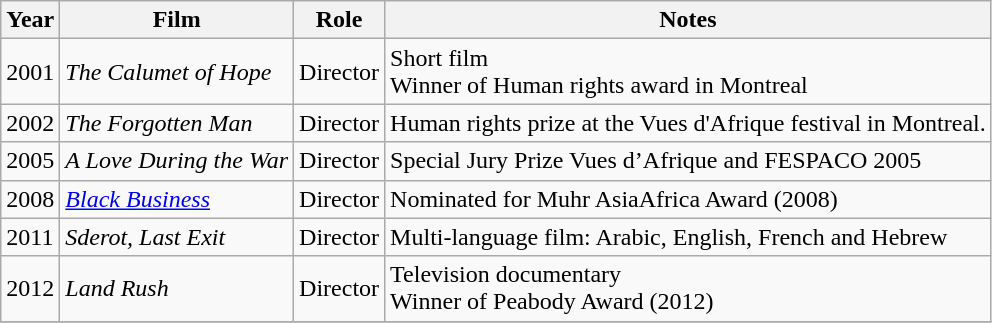<table class="wikitable">
<tr>
<th>Year</th>
<th>Film</th>
<th>Role</th>
<th>Notes</th>
</tr>
<tr>
<td>2001</td>
<td><em>The Calumet of Hope</em></td>
<td>Director</td>
<td>Short film  <br>Winner of Human rights award in Montreal</td>
</tr>
<tr>
<td>2002</td>
<td><em>The Forgotten Man</em></td>
<td>Director</td>
<td>Human rights prize at the Vues d'Afrique festival in Montreal.</td>
</tr>
<tr>
<td>2005</td>
<td><em>A Love During the War</em></td>
<td>Director</td>
<td>Special Jury Prize Vues d’Afrique and FESPACO 2005</td>
</tr>
<tr>
<td>2008</td>
<td><em><a href='#'>Black Business</a></em></td>
<td>Director</td>
<td>Nominated for Muhr AsiaAfrica Award (2008)</td>
</tr>
<tr>
<td>2011</td>
<td><em>Sderot, Last Exit</em></td>
<td>Director</td>
<td>Multi-language film: Arabic, English, French and Hebrew</td>
</tr>
<tr>
<td>2012</td>
<td><em>Land Rush</em></td>
<td>Director</td>
<td>Television documentary <br> Winner of Peabody Award (2012)</td>
</tr>
<tr>
</tr>
</table>
